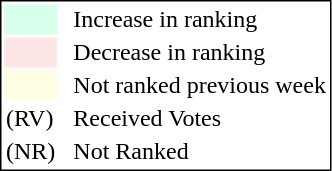<table style="border:1px solid black;">
<tr>
<td style="background:#D8FFEB; width:20px;"></td>
<td> </td>
<td>Increase in ranking</td>
</tr>
<tr>
<td style="background:#FFE6E6; width:20px;"></td>
<td> </td>
<td>Decrease in ranking</td>
</tr>
<tr>
<td style="background:#FFFFE6; width:20px;"></td>
<td> </td>
<td>Not ranked previous week</td>
</tr>
<tr>
<td>(RV)</td>
<td> </td>
<td>Received Votes</td>
</tr>
<tr>
<td>(NR)</td>
<td> </td>
<td>Not Ranked</td>
</tr>
</table>
